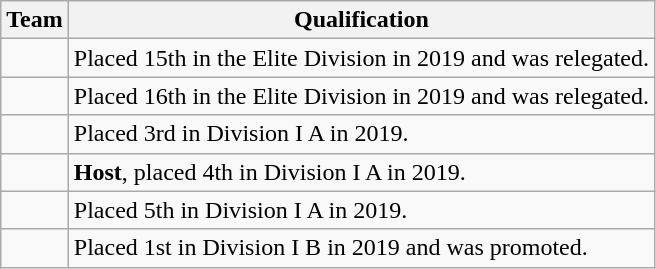<table class="wikitable">
<tr>
<th>Team</th>
<th>Qualification</th>
</tr>
<tr>
<td></td>
<td>Placed 15th in the Elite Division in 2019 and was relegated.</td>
</tr>
<tr>
<td></td>
<td>Placed 16th in the Elite Division in 2019 and was relegated.</td>
</tr>
<tr>
<td></td>
<td>Placed 3rd in Division I A in 2019.</td>
</tr>
<tr>
<td></td>
<td><strong>Host</strong>, placed 4th in Division I A in 2019.</td>
</tr>
<tr>
<td></td>
<td>Placed 5th in Division I A in 2019.</td>
</tr>
<tr>
<td></td>
<td>Placed 1st in Division I B in 2019 and was promoted.</td>
</tr>
</table>
